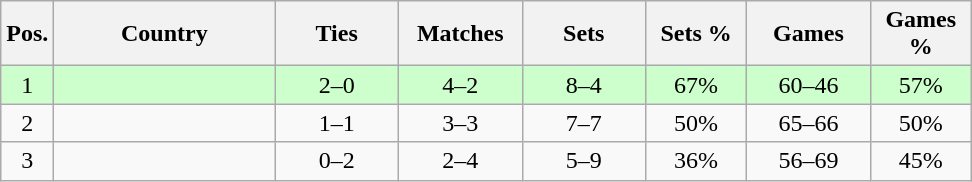<table class="wikitable nowrap" style=text-align:center>
<tr>
<th>Pos.</th>
<th width=140>Country</th>
<th width=75>Ties</th>
<th width=75>Matches</th>
<th width=75>Sets</th>
<th width=60>Sets %</th>
<th width=75>Games</th>
<th width=60>Games %</th>
</tr>
<tr bgcolor=#CCFFCC>
<td>1</td>
<td align=left></td>
<td>2–0</td>
<td>4–2</td>
<td>8–4</td>
<td>67%</td>
<td>60–46</td>
<td>57%</td>
</tr>
<tr>
<td>2</td>
<td align=left></td>
<td>1–1</td>
<td>3–3</td>
<td>7–7</td>
<td>50%</td>
<td>65–66</td>
<td>50%</td>
</tr>
<tr>
<td>3</td>
<td align=left></td>
<td>0–2</td>
<td>2–4</td>
<td>5–9</td>
<td>36%</td>
<td>56–69</td>
<td>45%</td>
</tr>
</table>
